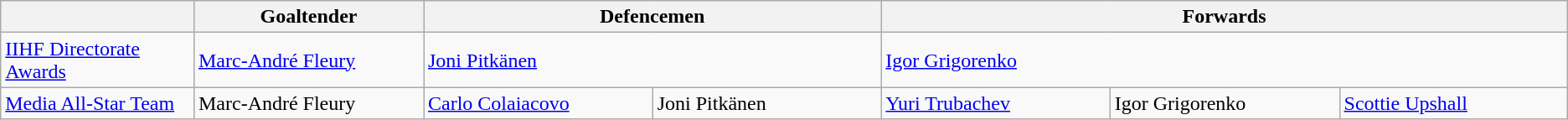<table class="wikitable">
<tr>
<th width=150></th>
<th width=180>Goaltender</th>
<th colspan=2>Defencemen</th>
<th colspan=3>Forwards</th>
</tr>
<tr>
<td><a href='#'>IIHF Directorate Awards</a></td>
<td> <a href='#'>Marc-André Fleury</a></td>
<td colspan=2> <a href='#'>Joni Pitkänen</a></td>
<td colspan=3> <a href='#'>Igor Grigorenko</a></td>
</tr>
<tr>
<td><a href='#'>Media All-Star Team</a></td>
<td> Marc-André Fleury</td>
<td width=180> <a href='#'>Carlo Colaiacovo</a></td>
<td width=180> Joni Pitkänen</td>
<td width=180> <a href='#'>Yuri Trubachev</a></td>
<td width=180> Igor Grigorenko</td>
<td width=180> <a href='#'>Scottie Upshall</a></td>
</tr>
</table>
